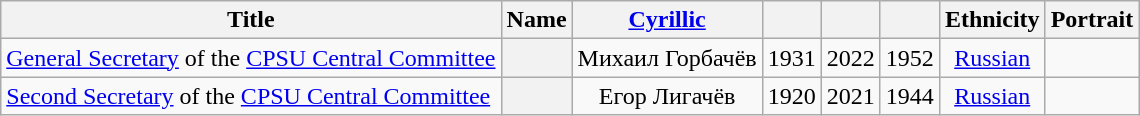<table class="wikitable sortable" style=text-align:center>
<tr>
<th scope="col">Title</th>
<th scope="col">Name</th>
<th scope="col" class="unsortable"><a href='#'>Cyrillic</a></th>
<th scope="col"></th>
<th scope="col"></th>
<th scope="col"></th>
<th scope="col">Ethnicity</th>
<th scope="col" class="unsortable">Portrait</th>
</tr>
<tr>
<td align="left"><a href='#'>General Secretary</a> of the <a href='#'>CPSU Central Committee</a></td>
<th align="center" scope="row" style="font-weight:normal;"></th>
<td>Михаил Горбачёв</td>
<td>1931</td>
<td>2022</td>
<td>1952</td>
<td><a href='#'>Russian</a></td>
<td></td>
</tr>
<tr>
<td align="left"><a href='#'>Second Secretary</a> of the <a href='#'>CPSU Central Committee</a></td>
<th align="center" scope="row" style="font-weight:normal;"></th>
<td>Егор Лигачёв</td>
<td>1920</td>
<td>2021</td>
<td>1944</td>
<td><a href='#'>Russian</a></td>
<td></td>
</tr>
</table>
